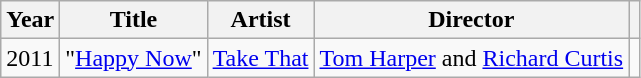<table class="wikitable">
<tr>
<th>Year</th>
<th>Title</th>
<th>Artist</th>
<th>Director</th>
<th></th>
</tr>
<tr>
<td>2011</td>
<td>"<a href='#'>Happy Now</a>"</td>
<td><a href='#'>Take That</a></td>
<td><a href='#'>Tom Harper</a> and <a href='#'>Richard Curtis</a></td>
<td style = "text-align: center;"></td>
</tr>
</table>
